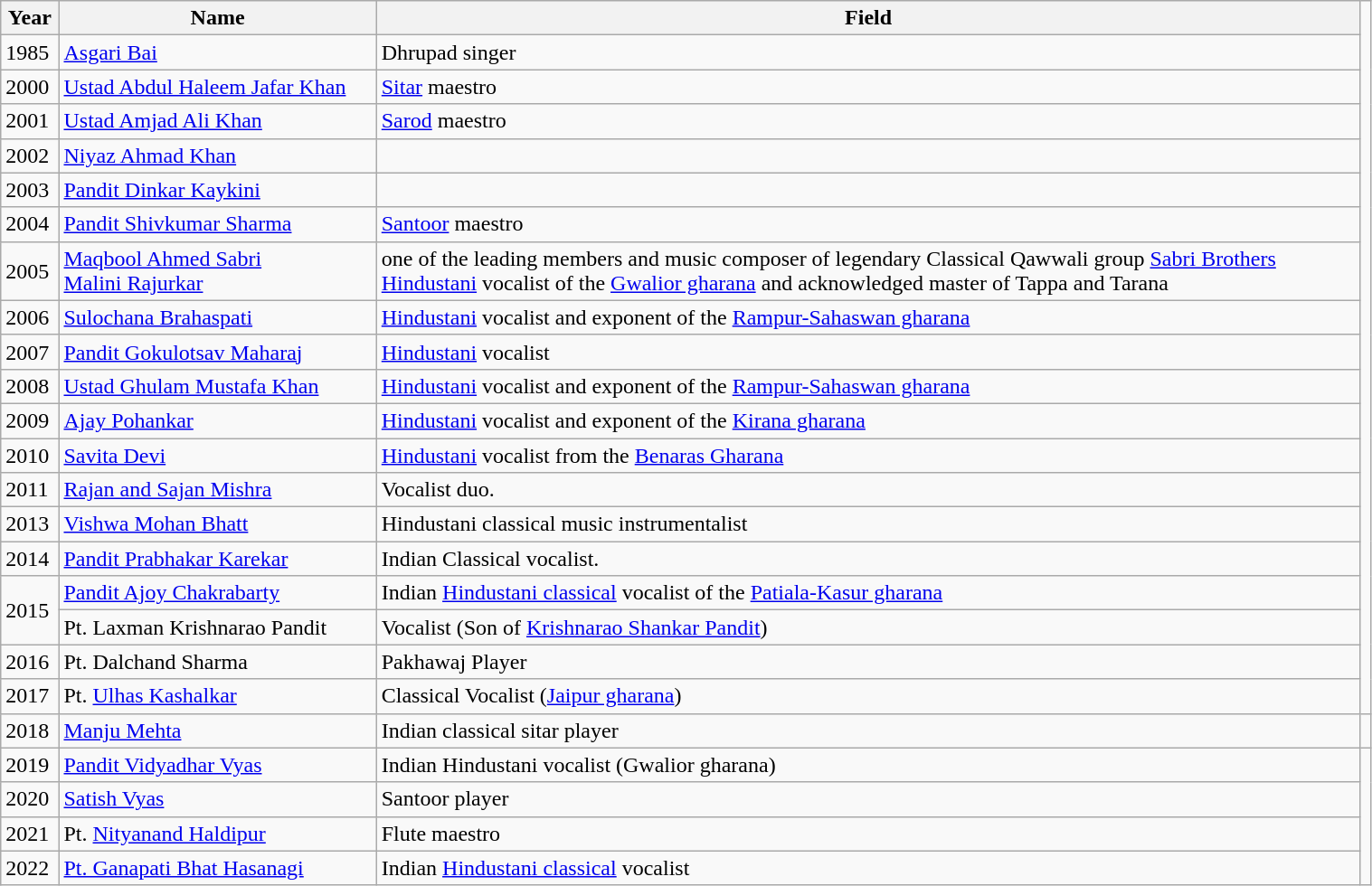<table class="wikitable" width="80%" align="center">
<tr>
<th>Year</th>
<th>Name</th>
<th>Field</th>
</tr>
<tr>
<td>1985</td>
<td><a href='#'>Asgari Bai</a></td>
<td>Dhrupad singer</td>
</tr>
<tr>
<td>2000</td>
<td><a href='#'>Ustad Abdul Haleem Jafar Khan</a></td>
<td><a href='#'>Sitar</a> maestro</td>
</tr>
<tr>
<td>2001</td>
<td><a href='#'>Ustad Amjad Ali Khan</a></td>
<td><a href='#'>Sarod</a> maestro</td>
</tr>
<tr>
<td>2002</td>
<td><a href='#'>Niyaz Ahmad Khan</a></td>
<td></td>
</tr>
<tr>
<td>2003</td>
<td><a href='#'>Pandit Dinkar Kaykini</a></td>
<td></td>
</tr>
<tr>
<td>2004</td>
<td><a href='#'>Pandit Shivkumar Sharma</a></td>
<td><a href='#'>Santoor</a> maestro</td>
</tr>
<tr>
<td>2005</td>
<td><a href='#'>Maqbool Ahmed Sabri</a> <br> <a href='#'>Malini Rajurkar</a></td>
<td>one of the leading members and music composer of legendary Classical Qawwali group <a href='#'>Sabri Brothers</a> <br><a href='#'>Hindustani</a> vocalist of the <a href='#'>Gwalior gharana</a> and acknowledged master of Tappa and Tarana</td>
</tr>
<tr>
<td>2006</td>
<td><a href='#'>Sulochana Brahaspati</a></td>
<td><a href='#'>Hindustani</a> vocalist and exponent of the <a href='#'>Rampur-Sahaswan gharana</a></td>
</tr>
<tr>
<td>2007</td>
<td><a href='#'>Pandit Gokulotsav Maharaj</a></td>
<td><a href='#'>Hindustani</a> vocalist</td>
</tr>
<tr>
<td>2008</td>
<td><a href='#'>Ustad Ghulam Mustafa Khan</a></td>
<td><a href='#'>Hindustani</a> vocalist and exponent of the <a href='#'>Rampur-Sahaswan gharana</a></td>
</tr>
<tr>
<td>2009</td>
<td><a href='#'>Ajay Pohankar</a></td>
<td><a href='#'>Hindustani</a> vocalist and exponent of the <a href='#'>Kirana gharana</a></td>
</tr>
<tr>
<td>2010</td>
<td><a href='#'>Savita Devi</a></td>
<td><a href='#'>Hindustani</a> vocalist from the <a href='#'>Benaras Gharana</a></td>
</tr>
<tr>
<td>2011</td>
<td><a href='#'>Rajan and Sajan Mishra</a></td>
<td>Vocalist duo.</td>
</tr>
<tr>
<td>2013</td>
<td><a href='#'>Vishwa Mohan Bhatt</a></td>
<td>Hindustani classical music instrumentalist</td>
</tr>
<tr>
<td>2014</td>
<td><a href='#'>Pandit Prabhakar Karekar</a></td>
<td>Indian Classical vocalist.</td>
</tr>
<tr>
<td rowspan='2'>2015</td>
<td><a href='#'>Pandit Ajoy Chakrabarty</a></td>
<td>Indian <a href='#'>Hindustani classical</a> vocalist of the <a href='#'>Patiala-Kasur gharana</a></td>
</tr>
<tr>
<td>Pt. Laxman Krishnarao Pandit</td>
<td>Vocalist (Son of <a href='#'>Krishnarao Shankar Pandit</a>)</td>
</tr>
<tr>
<td>2016</td>
<td>Pt. Dalchand Sharma</td>
<td>Pakhawaj Player</td>
</tr>
<tr>
<td>2017</td>
<td>Pt. <a href='#'>Ulhas Kashalkar</a></td>
<td>Classical Vocalist (<a href='#'>Jaipur gharana</a>)</td>
</tr>
<tr>
<td>2018</td>
<td><a href='#'>Manju Mehta</a></td>
<td>Indian classical sitar player</td>
<td></td>
</tr>
<tr>
<td>2019</td>
<td><a href='#'>Pandit Vidyadhar Vyas</a></td>
<td>Indian Hindustani vocalist (Gwalior gharana)</td>
</tr>
<tr>
<td>2020</td>
<td><a href='#'>Satish Vyas</a></td>
<td>Santoor player</td>
</tr>
<tr>
<td>2021</td>
<td>Pt. <a href='#'>Nityanand Haldipur</a></td>
<td>Flute maestro</td>
</tr>
<tr>
<td>2022</td>
<td><a href='#'>Pt. Ganapati Bhat Hasanagi</a></td>
<td>Indian <a href='#'>Hindustani classical</a> vocalist</td>
</tr>
</table>
